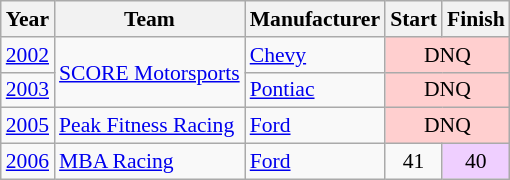<table class="wikitable" style="font-size: 90%;">
<tr>
<th>Year</th>
<th>Team</th>
<th>Manufacturer</th>
<th>Start</th>
<th>Finish</th>
</tr>
<tr>
<td><a href='#'>2002</a></td>
<td rowspan=2  nowrap><a href='#'>SCORE Motorsports</a></td>
<td><a href='#'>Chevy</a></td>
<td align=center colspan=2 style="background:#FFCFCF;">DNQ</td>
</tr>
<tr>
<td><a href='#'>2003</a></td>
<td><a href='#'>Pontiac</a></td>
<td align=center colspan=2 style="background:#FFCFCF;">DNQ</td>
</tr>
<tr>
<td><a href='#'>2005</a></td>
<td nowrap><a href='#'>Peak Fitness Racing</a></td>
<td><a href='#'>Ford</a></td>
<td align=center colspan=2 style="background:#FFCFCF;">DNQ</td>
</tr>
<tr>
<td><a href='#'>2006</a></td>
<td nowrap><a href='#'>MBA Racing</a></td>
<td><a href='#'>Ford</a></td>
<td align=center>41</td>
<td align=center style="background:#EFCFFF;">40</td>
</tr>
</table>
